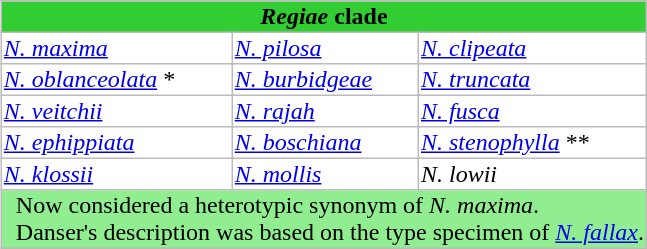<table border="1" cellpadding="1" align="right" style="float: right; margin: 0em 0em 1em 1em; border: 1px #bbbbbb solid; border-collapse:collapse">
<tr align="center" bgcolor=limegreen>
<td colspan=9 style="text-align:center;"><strong><em>Regiae</em></strong> <strong>clade</strong></td>
</tr>
<tr align="left" bgcolor=white>
<td colspan=3><em><a href='#'>N. maxima</a></em></td>
<td colspan=3><em><a href='#'>N. pilosa</a></em></td>
<td colspan=3><em><a href='#'>N. clipeata</a></em></td>
</tr>
<tr align="left" bgcolor=white>
<td colspan=3><em><a href='#'>N. oblanceolata</a></em> *</td>
<td colspan=3><em><a href='#'>N. burbidgeae</a></em></td>
<td colspan=3><em><a href='#'>N. truncata</a></em></td>
</tr>
<tr align="left" bgcolor=white>
<td colspan=3><em><a href='#'>N. veitchii</a></em></td>
<td colspan=3><em><a href='#'>N. rajah</a></em></td>
<td colspan=3><em><a href='#'>N. fusca</a></em></td>
</tr>
<tr align="left" bgcolor=white>
<td colspan=3><em><a href='#'>N. ephippiata</a></em></td>
<td colspan=3><em><a href='#'>N. boschiana</a></em></td>
<td colspan=3><em><a href='#'>N. stenophylla</a></em> **</td>
</tr>
<tr align="left" bgcolor=white>
<td colspan=3><em><a href='#'>N. klossii</a></em></td>
<td colspan=3><em><a href='#'>N. mollis</a></em></td>
<td colspan=3><em>N. lowii</em></td>
</tr>
<tr align="left" bgcolor=lightgreen>
<td colspan=9><div>  Now considered a heterotypic synonym of <em>N. maxima</em>.<br>  Danser's description was based on the type specimen of <em><a href='#'>N. fallax</a></em>.</div></td>
</tr>
</table>
